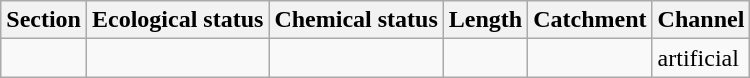<table class="wikitable">
<tr>
<th>Section</th>
<th>Ecological status</th>
<th>Chemical status</th>
<th>Length</th>
<th>Catchment</th>
<th>Channel</th>
</tr>
<tr>
<td></td>
<td></td>
<td></td>
<td></td>
<td></td>
<td>artificial</td>
</tr>
</table>
